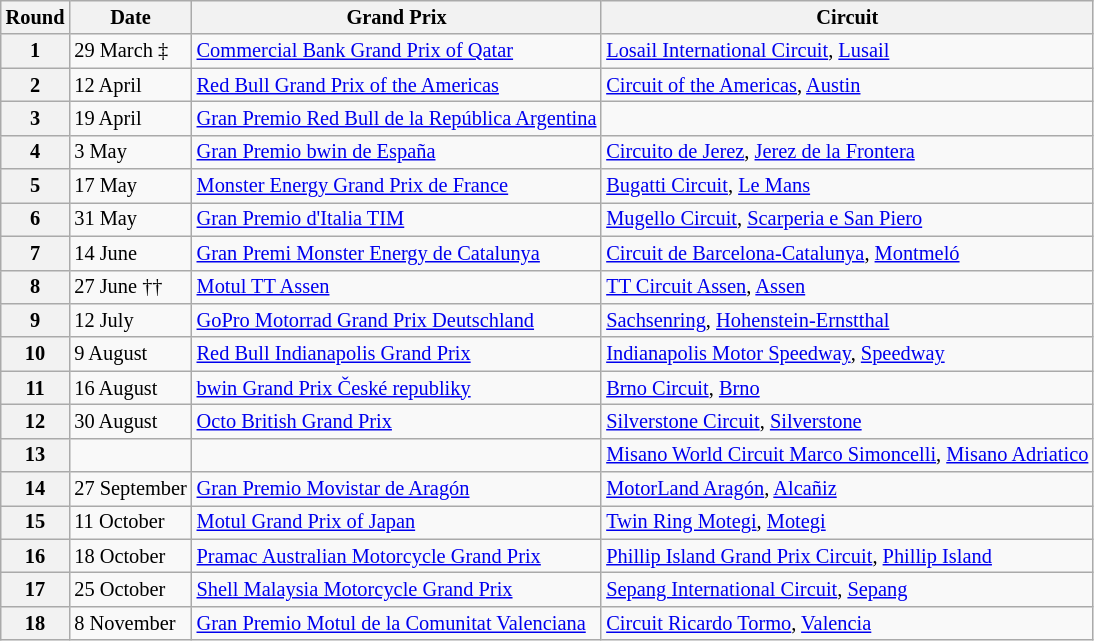<table class="wikitable" style="font-size: 85%">
<tr>
<th>Round</th>
<th>Date</th>
<th>Grand Prix</th>
<th>Circuit</th>
</tr>
<tr>
<th>1</th>
<td>29 March ‡</td>
<td> <a href='#'>Commercial Bank Grand Prix of Qatar</a></td>
<td><a href='#'>Losail International Circuit</a>, <a href='#'>Lusail</a></td>
</tr>
<tr>
<th>2</th>
<td>12 April</td>
<td> <a href='#'>Red Bull Grand Prix of the Americas</a></td>
<td><a href='#'>Circuit of the Americas</a>, <a href='#'>Austin</a></td>
</tr>
<tr>
<th>3</th>
<td>19 April</td>
<td> <a href='#'>Gran Premio Red Bull de la República Argentina</a></td>
<td></td>
</tr>
<tr>
<th>4</th>
<td>3 May</td>
<td> <a href='#'>Gran Premio bwin de España</a></td>
<td><a href='#'>Circuito de Jerez</a>, <a href='#'>Jerez de la Frontera</a></td>
</tr>
<tr>
<th>5</th>
<td>17 May</td>
<td> <a href='#'>Monster Energy Grand Prix de France</a></td>
<td><a href='#'>Bugatti Circuit</a>, <a href='#'>Le Mans</a></td>
</tr>
<tr>
<th>6</th>
<td>31 May</td>
<td> <a href='#'>Gran Premio d'Italia TIM</a></td>
<td><a href='#'>Mugello Circuit</a>, <a href='#'>Scarperia e San Piero</a></td>
</tr>
<tr>
<th>7</th>
<td>14 June</td>
<td> <a href='#'>Gran Premi Monster Energy de Catalunya</a></td>
<td><a href='#'>Circuit de Barcelona-Catalunya</a>, <a href='#'>Montmeló</a></td>
</tr>
<tr>
<th>8</th>
<td>27 June ††</td>
<td> <a href='#'>Motul TT Assen</a></td>
<td><a href='#'>TT Circuit Assen</a>, <a href='#'>Assen</a></td>
</tr>
<tr>
<th>9</th>
<td>12 July</td>
<td> <a href='#'>GoPro Motorrad Grand Prix Deutschland</a></td>
<td><a href='#'>Sachsenring</a>, <a href='#'>Hohenstein-Ernstthal</a></td>
</tr>
<tr>
<th>10</th>
<td>9 August</td>
<td> <a href='#'>Red Bull Indianapolis Grand Prix</a></td>
<td><a href='#'>Indianapolis Motor Speedway</a>, <a href='#'>Speedway</a></td>
</tr>
<tr>
<th>11</th>
<td>16 August</td>
<td> <a href='#'>bwin Grand Prix České republiky</a></td>
<td><a href='#'>Brno Circuit</a>, <a href='#'>Brno</a></td>
</tr>
<tr>
<th>12</th>
<td>30 August</td>
<td> <a href='#'>Octo British Grand Prix</a></td>
<td><a href='#'>Silverstone Circuit</a>, <a href='#'>Silverstone</a></td>
</tr>
<tr>
<th>13</th>
<td></td>
<td></td>
<td><a href='#'>Misano World Circuit Marco Simoncelli</a>, <a href='#'>Misano Adriatico</a></td>
</tr>
<tr>
<th>14</th>
<td>27 September</td>
<td> <a href='#'>Gran Premio Movistar de Aragón</a></td>
<td><a href='#'>MotorLand Aragón</a>, <a href='#'>Alcañiz</a></td>
</tr>
<tr>
<th>15</th>
<td>11 October</td>
<td> <a href='#'>Motul Grand Prix of Japan</a></td>
<td><a href='#'>Twin Ring Motegi</a>, <a href='#'>Motegi</a></td>
</tr>
<tr>
<th>16</th>
<td>18 October</td>
<td> <a href='#'>Pramac Australian Motorcycle Grand Prix</a></td>
<td><a href='#'>Phillip Island Grand Prix Circuit</a>, <a href='#'>Phillip Island</a></td>
</tr>
<tr>
<th>17</th>
<td>25 October</td>
<td> <a href='#'>Shell Malaysia Motorcycle Grand Prix</a></td>
<td><a href='#'>Sepang International Circuit</a>, <a href='#'>Sepang</a></td>
</tr>
<tr>
<th>18</th>
<td>8 November</td>
<td> <a href='#'>Gran Premio Motul de la Comunitat Valenciana</a></td>
<td><a href='#'>Circuit Ricardo Tormo</a>, <a href='#'>Valencia</a></td>
</tr>
</table>
